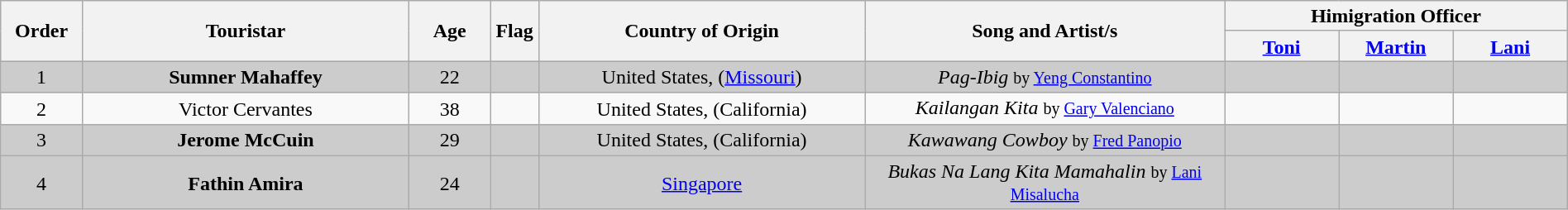<table class="wikitable" style="text-align:center; line-height:17px; width:100%;">
<tr>
<th scope="col" rowspan="2" width="05%">Order</th>
<th scope="col" rowspan="2" width="20%">Touristar</th>
<th scope="col" rowspan="2" width="05%">Age</th>
<th scope="col" rowspan="2" width="02%">Flag</th>
<th scope="col" rowspan="2" width="20%">Country of Origin</th>
<th scope="col" rowspan="2" width="22%">Song and Artist/s</th>
<th scope="col" colspan="3" width="28%">Himigration Officer</th>
</tr>
<tr>
<th width="07%"><a href='#'>Toni</a></th>
<th width="07%"><a href='#'>Martin</a></th>
<th width="07%"><a href='#'>Lani</a></th>
</tr>
<tr style="background:#CCCCCC;">
<td>1</td>
<td><strong>Sumner Mahaffey</strong></td>
<td>22</td>
<td></td>
<td>United States, (<a href='#'>Missouri</a>)</td>
<td><em>Pag-Ibig</em> <small>by <a href='#'>Yeng Constantino</a></small></td>
<td></td>
<td></td>
<td></td>
</tr>
<tr>
<td>2</td>
<td>Victor Cervantes</td>
<td>38</td>
<td></td>
<td>United States, (California)</td>
<td><em>Kailangan Kita</em> <small>by <a href='#'>Gary Valenciano</a></small></td>
<td></td>
<td></td>
<td></td>
</tr>
<tr style="background:#CCCCCC;">
<td>3</td>
<td><strong>Jerome McCuin</strong></td>
<td>29</td>
<td></td>
<td>United States, (California)</td>
<td><em>Kawawang Cowboy</em> <small>by <a href='#'>Fred Panopio</a></small></td>
<td></td>
<td></td>
<td></td>
</tr>
<tr style="background:#CCCCCC;">
<td>4</td>
<td><strong>Fathin Amira</strong></td>
<td>24</td>
<td></td>
<td><a href='#'>Singapore</a></td>
<td><em>Bukas Na Lang Kita Mamahalin</em> <small>by <a href='#'>Lani Misalucha</a></small></td>
<td></td>
<td></td>
<td></td>
</tr>
</table>
